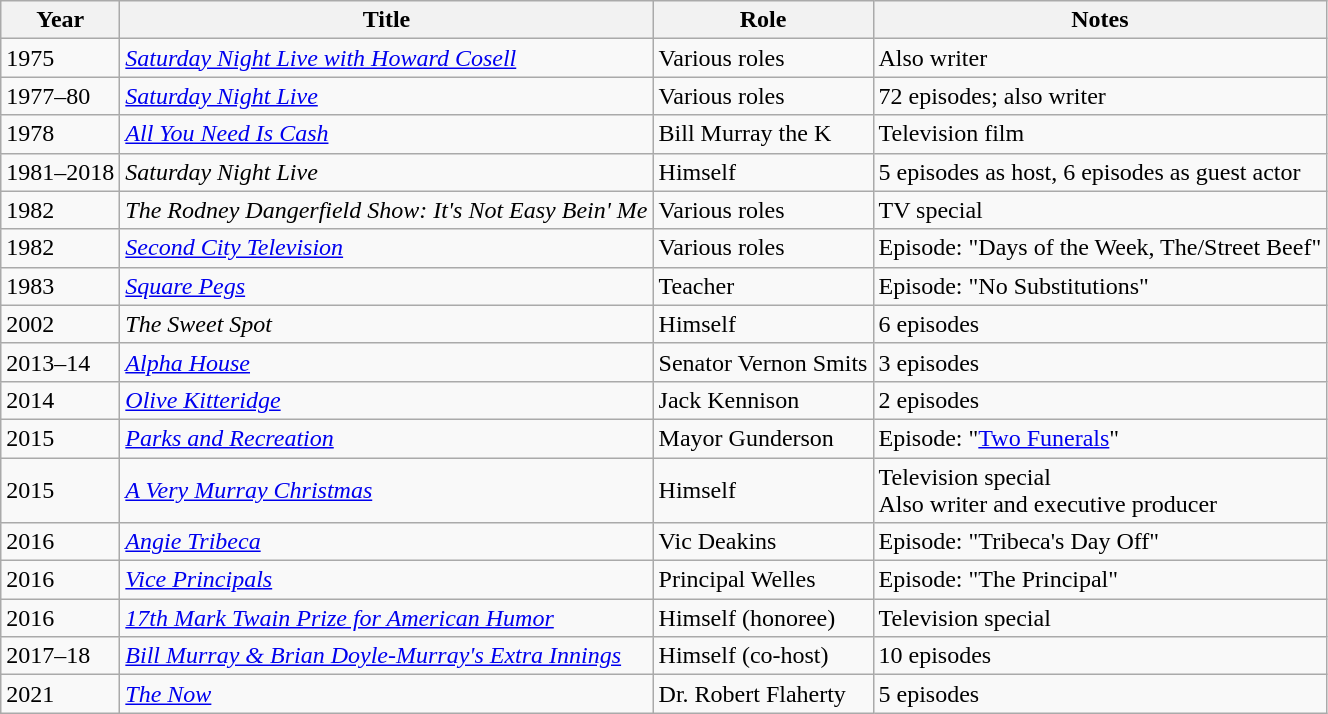<table class="wikitable sortable">
<tr>
<th>Year</th>
<th>Title</th>
<th>Role</th>
<th>Notes</th>
</tr>
<tr>
<td>1975</td>
<td><em><a href='#'>Saturday Night Live with Howard Cosell</a></em></td>
<td>Various roles</td>
<td>Also writer</td>
</tr>
<tr>
<td>1977–80</td>
<td><em><a href='#'>Saturday Night Live</a></em></td>
<td>Various roles</td>
<td>72 episodes; also writer</td>
</tr>
<tr>
<td>1978</td>
<td><em><a href='#'>All You Need Is Cash</a></em></td>
<td>Bill Murray the K</td>
<td>Television film</td>
</tr>
<tr>
<td>1981–2018</td>
<td><em>Saturday Night Live</em></td>
<td>Himself</td>
<td>5 episodes as host, 6 episodes as guest actor</td>
</tr>
<tr>
<td>1982</td>
<td><em>The Rodney Dangerfield Show: It's Not Easy Bein' Me</em></td>
<td>Various roles</td>
<td>TV special</td>
</tr>
<tr>
<td>1982</td>
<td><em><a href='#'>Second City Television</a></em></td>
<td>Various roles</td>
<td>Episode: "Days of the Week, The/Street Beef"</td>
</tr>
<tr>
<td>1983</td>
<td><em><a href='#'>Square Pegs</a></em></td>
<td>Teacher</td>
<td>Episode: "No Substitutions"</td>
</tr>
<tr>
<td>2002</td>
<td><em>The Sweet Spot</em></td>
<td>Himself</td>
<td>6 episodes</td>
</tr>
<tr>
<td>2013–14</td>
<td><em><a href='#'>Alpha House</a></em></td>
<td>Senator Vernon Smits</td>
<td>3 episodes</td>
</tr>
<tr>
<td>2014</td>
<td><em><a href='#'>Olive Kitteridge</a></em></td>
<td>Jack Kennison</td>
<td>2 episodes</td>
</tr>
<tr>
<td>2015</td>
<td><em><a href='#'>Parks and Recreation</a></em></td>
<td>Mayor Gunderson</td>
<td>Episode: "<a href='#'>Two Funerals</a>"</td>
</tr>
<tr>
<td>2015</td>
<td><em><a href='#'>A Very Murray Christmas</a></em></td>
<td>Himself</td>
<td>Television special<br>Also writer and executive producer</td>
</tr>
<tr>
<td>2016</td>
<td><em><a href='#'>Angie Tribeca</a></em></td>
<td>Vic Deakins</td>
<td>Episode: "Tribeca's Day Off"</td>
</tr>
<tr>
<td>2016</td>
<td><em><a href='#'>Vice Principals</a></em></td>
<td>Principal Welles</td>
<td>Episode: "The Principal"</td>
</tr>
<tr>
<td>2016</td>
<td><em><a href='#'>17th Mark Twain Prize for American Humor</a></em></td>
<td>Himself (honoree)</td>
<td>Television special</td>
</tr>
<tr>
<td>2017–18</td>
<td><em><a href='#'>Bill Murray & Brian Doyle-Murray's Extra Innings</a></em></td>
<td>Himself (co-host)</td>
<td>10 episodes</td>
</tr>
<tr>
<td>2021</td>
<td><em><a href='#'>The Now</a></em></td>
<td>Dr. Robert Flaherty</td>
<td>5 episodes</td>
</tr>
</table>
